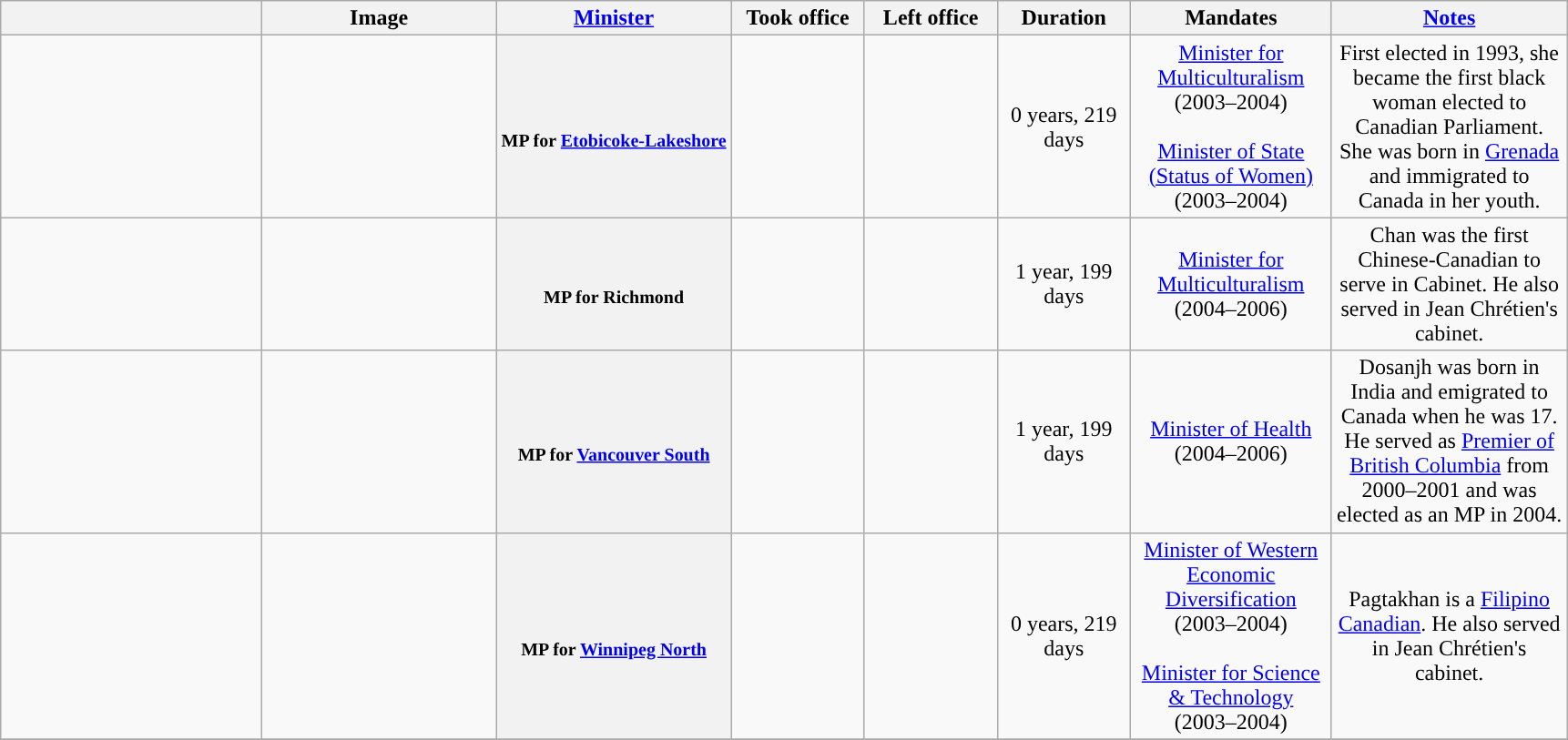<table class="wikitable sortable plainrowheaders" style="text-align: center;">
<tr>
<th scope="col" class=unsortable></th>
<th scope="col" class=unsortable>Image</th>
<th scope="col"><a href='#'>Minister</a></th>
<th scope="col" width=90px>Took office</th>
<th scope="col" width=90px>Left office</th>
<th scope="col" width=90px>Duration</th>
<th scope="col" width=140px>Mandates</th>
<th scope="col" width=165px><a href='#'>Notes</a></th>
</tr>
<tr>
<td style="background: "></td>
<td style="width:15%;"></td>
<th scope="row" style="text-align:center; width:15%;"><br><small>MP for <a href='#'>Etobicoke-Lakeshore</a></small></th>
<td></td>
<td></td>
<td>0 years, 219 days</td>
<td><a href='#'>Minister for Multiculturalism</a> (2003–2004) <br> <br> <a href='#'>Minister of State (Status of Women)</a> (2003–2004)</td>
<td>First elected in 1993, she became the first black woman elected to Canadian Parliament. She was born in <a href='#'>Grenada</a> and immigrated to Canada in her youth.</td>
</tr>
<tr>
<td style="background: "></td>
<td style="width:15%;"></td>
<th scope="row" style="text-align:center; width:15%;"><br><small>MP for Richmond</small></th>
<td></td>
<td></td>
<td>1 year, 199 days</td>
<td><a href='#'>Minister for Multiculturalism</a> (2004–2006)</td>
<td>Chan was the first Chinese-Canadian to serve in Cabinet. He also served in Jean Chrétien's cabinet.</td>
</tr>
<tr>
<td style="background: "></td>
<td style="width:15%;"></td>
<th scope="row" style="text-align:center; width:15%;"><br><small>MP for <a href='#'>Vancouver South</a></small></th>
<td></td>
<td></td>
<td>1 year, 199 days</td>
<td><a href='#'>Minister of Health</a> (2004–2006)</td>
<td>Dosanjh was born in India and emigrated to Canada when he was 17. He served as <a href='#'>Premier of British Columbia</a> from 2000–2001 and was elected as an MP in 2004.</td>
</tr>
<tr>
<td style="background: "></td>
<td style="width:15%;"></td>
<th scope="row" style="text-align:center; width:15%;"><br><small>MP for <a href='#'>Winnipeg North</a></small></th>
<td></td>
<td></td>
<td>0 years, 219 days</td>
<td><a href='#'>Minister of Western Economic Diversification</a> (2003–2004) <br> <br> <a href='#'>Minister for Science & Technology</a> (2003–2004)</td>
<td>Pagtakhan is a <a href='#'>Filipino Canadian</a>. He also served in Jean Chrétien's cabinet.</td>
</tr>
<tr>
</tr>
</table>
